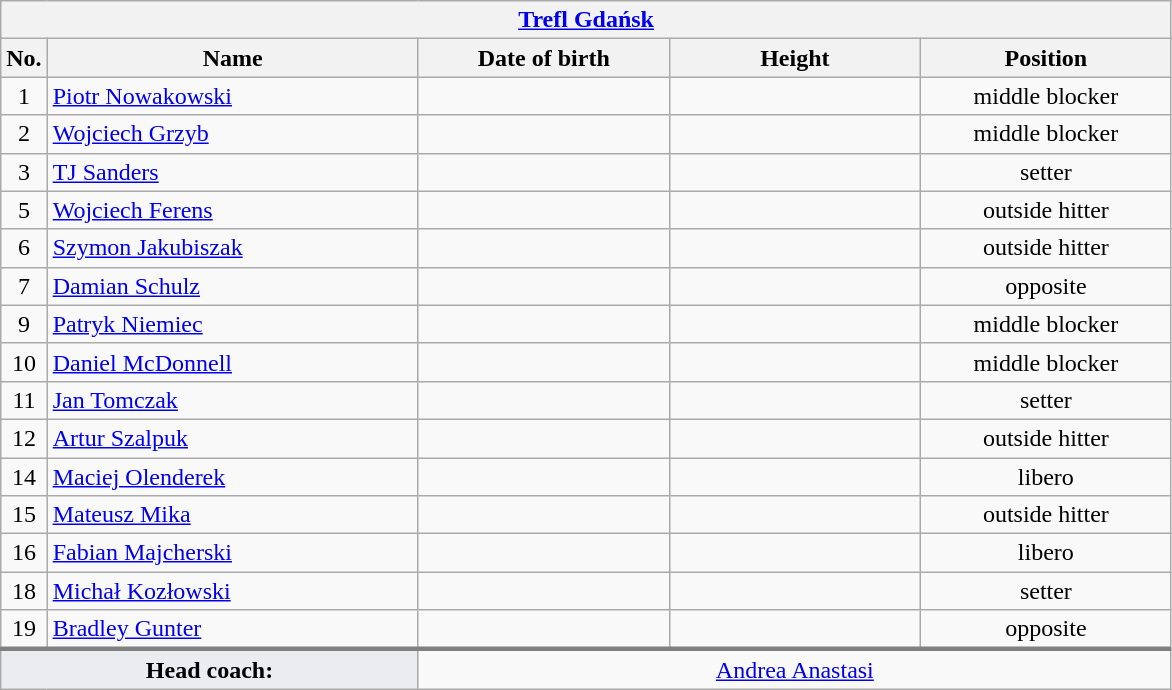<table class="wikitable collapsible collapsed" style="font-size:100%; text-align:center">
<tr>
<th colspan=5 style="width:30em"><a href='#'>Trefl Gdańsk</a></th>
</tr>
<tr>
<th>No.</th>
<th style="width:15em">Name</th>
<th style="width:10em">Date of birth</th>
<th style="width:10em">Height</th>
<th style="width:10em">Position</th>
</tr>
<tr>
<td>1</td>
<td align=left> <a href='#'>Piotr Nowakowski</a></td>
<td align=right></td>
<td></td>
<td>middle blocker</td>
</tr>
<tr>
<td>2</td>
<td align=left> <a href='#'>Wojciech Grzyb</a></td>
<td align=right></td>
<td></td>
<td>middle blocker</td>
</tr>
<tr>
<td>3</td>
<td align=left> <a href='#'>TJ Sanders</a></td>
<td align=right></td>
<td></td>
<td>setter</td>
</tr>
<tr>
<td>5</td>
<td align=left> <a href='#'>Wojciech Ferens</a></td>
<td align=right></td>
<td></td>
<td>outside hitter</td>
</tr>
<tr>
<td>6</td>
<td align=left> <a href='#'>Szymon Jakubiszak</a></td>
<td align=right></td>
<td></td>
<td>outside hitter</td>
</tr>
<tr>
<td>7</td>
<td align=left> <a href='#'>Damian Schulz</a></td>
<td align=right></td>
<td></td>
<td>opposite</td>
</tr>
<tr>
<td>9</td>
<td align=left> <a href='#'>Patryk Niemiec</a></td>
<td align=right></td>
<td></td>
<td>middle blocker</td>
</tr>
<tr>
<td>10</td>
<td align=left> <a href='#'>Daniel McDonnell</a></td>
<td align=right></td>
<td></td>
<td>middle blocker</td>
</tr>
<tr>
<td>11</td>
<td align=left> <a href='#'>Jan Tomczak</a></td>
<td align=right></td>
<td></td>
<td>setter</td>
</tr>
<tr>
<td>12</td>
<td align=left> <a href='#'>Artur Szalpuk</a></td>
<td align=right></td>
<td></td>
<td>outside hitter</td>
</tr>
<tr>
<td>14</td>
<td align=left> <a href='#'>Maciej Olenderek</a></td>
<td align=right></td>
<td></td>
<td>libero</td>
</tr>
<tr>
<td>15</td>
<td align=left> <a href='#'>Mateusz Mika</a></td>
<td align=right></td>
<td></td>
<td>outside hitter</td>
</tr>
<tr>
<td>16</td>
<td align=left> <a href='#'>Fabian Majcherski</a></td>
<td align=right></td>
<td></td>
<td>libero</td>
</tr>
<tr>
<td>18</td>
<td align=left> <a href='#'>Michał Kozłowski</a></td>
<td align=right></td>
<td></td>
<td>setter</td>
</tr>
<tr>
<td>19</td>
<td align=left> <a href='#'>Bradley Gunter</a></td>
<td align=right></td>
<td></td>
<td>opposite</td>
</tr>
<tr style="border-top: 3px solid grey">
<td colspan=2 style="background:#EAECF0"><strong>Head coach:</strong></td>
<td colspan=3> <a href='#'>Andrea Anastasi</a></td>
</tr>
</table>
